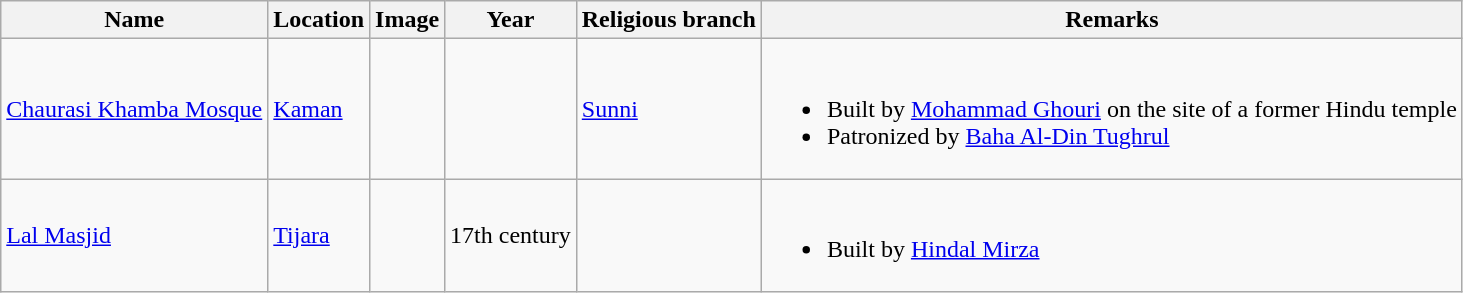<table class="wikitable sortable">
<tr>
<th>Name</th>
<th>Location</th>
<th>Image</th>
<th>Year</th>
<th>Religious branch</th>
<th>Remarks</th>
</tr>
<tr>
<td><a href='#'>Chaurasi Khamba Mosque</a></td>
<td><a href='#'>Kaman</a></td>
<td></td>
<td></td>
<td><a href='#'>Sunni</a></td>
<td><br><ul><li>Built by <a href='#'>Mohammad Ghouri</a> on the site of a former Hindu temple</li><li>Patronized by <a href='#'>Baha Al-Din Tughrul</a></li></ul></td>
</tr>
<tr>
<td><a href='#'>Lal Masjid</a></td>
<td><a href='#'>Tijara</a></td>
<td></td>
<td>17th century</td>
<td></td>
<td><br><ul><li>Built by <a href='#'>Hindal Mirza</a></li></ul></td>
</tr>
</table>
